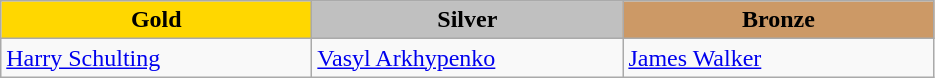<table class="wikitable" style="text-align:left">
<tr align="center">
<td width=200 bgcolor=gold><strong>Gold</strong></td>
<td width=200 bgcolor=silver><strong>Silver</strong></td>
<td width=200 bgcolor=CC9966><strong>Bronze</strong></td>
</tr>
<tr>
<td><a href='#'>Harry Schulting</a><br><em></em></td>
<td><a href='#'>Vasyl Arkhypenko</a><br><em></em></td>
<td><a href='#'>James Walker</a><br><em></em></td>
</tr>
</table>
